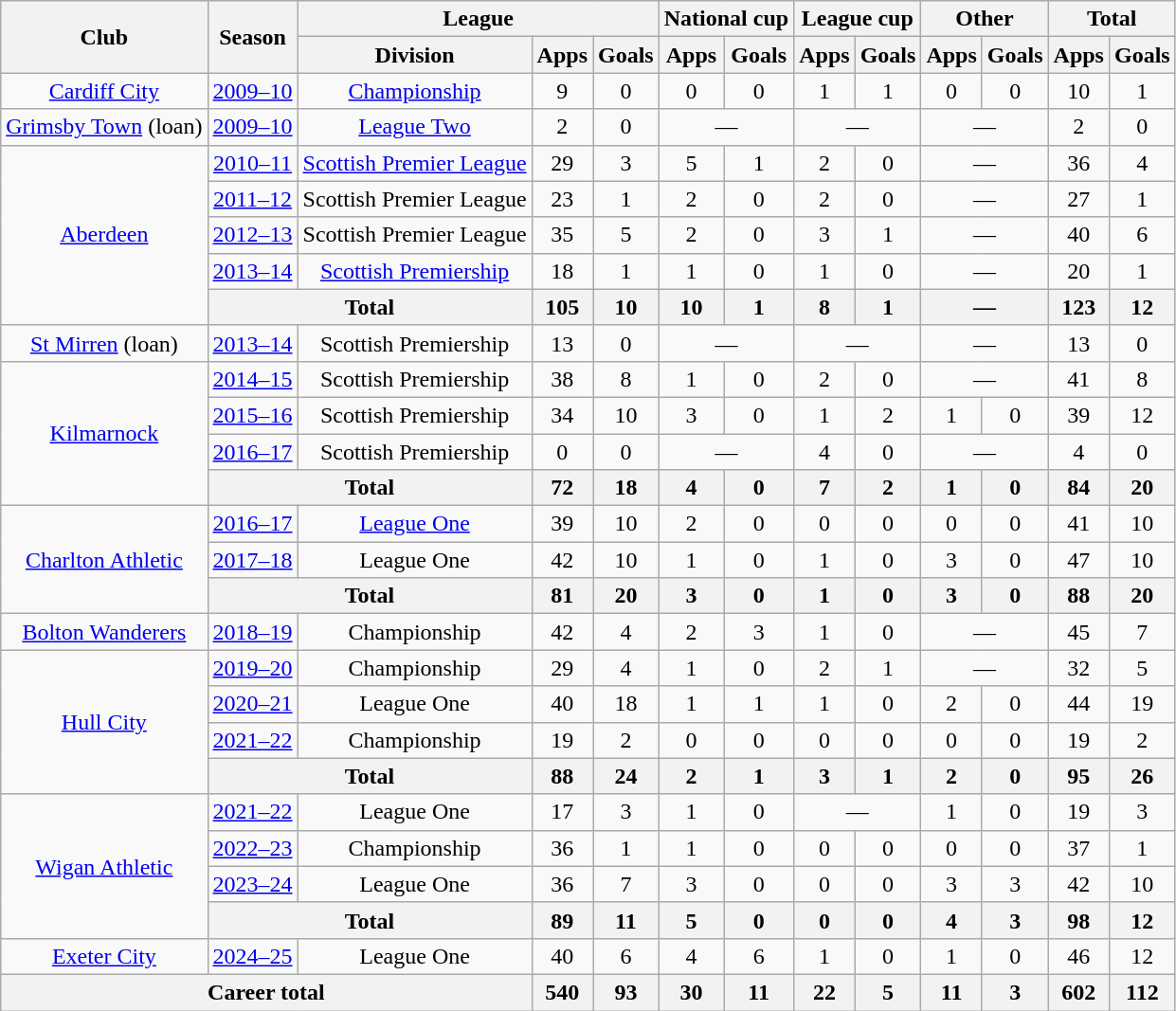<table class="wikitable" style="text-align:center">
<tr>
<th rowspan=2>Club</th>
<th rowspan=2>Season</th>
<th colspan=3>League</th>
<th colspan=2>National cup</th>
<th colspan=2>League cup</th>
<th colspan=2>Other</th>
<th colspan=2>Total</th>
</tr>
<tr>
<th>Division</th>
<th>Apps</th>
<th>Goals</th>
<th>Apps</th>
<th>Goals</th>
<th>Apps</th>
<th>Goals</th>
<th>Apps</th>
<th>Goals</th>
<th>Apps</th>
<th>Goals</th>
</tr>
<tr>
<td><a href='#'>Cardiff City</a></td>
<td><a href='#'>2009–10</a></td>
<td><a href='#'>Championship</a></td>
<td>9</td>
<td>0</td>
<td>0</td>
<td>0</td>
<td>1</td>
<td>1</td>
<td>0</td>
<td>0</td>
<td>10</td>
<td>1</td>
</tr>
<tr>
<td><a href='#'>Grimsby Town</a> (loan)</td>
<td><a href='#'>2009–10</a></td>
<td><a href='#'>League Two</a></td>
<td>2</td>
<td>0</td>
<td colspan=2>—</td>
<td colspan=2>—</td>
<td colspan=2>—</td>
<td>2</td>
<td>0</td>
</tr>
<tr>
<td rowspan="5"><a href='#'>Aberdeen</a></td>
<td><a href='#'>2010–11</a></td>
<td><a href='#'>Scottish Premier League</a></td>
<td>29</td>
<td>3</td>
<td>5</td>
<td>1</td>
<td>2</td>
<td>0</td>
<td colspan=2>—</td>
<td>36</td>
<td>4</td>
</tr>
<tr>
<td><a href='#'>2011–12</a></td>
<td>Scottish Premier League</td>
<td>23</td>
<td>1</td>
<td>2</td>
<td>0</td>
<td>2</td>
<td>0</td>
<td colspan=2>—</td>
<td>27</td>
<td>1</td>
</tr>
<tr>
<td><a href='#'>2012–13</a></td>
<td>Scottish Premier League</td>
<td>35</td>
<td>5</td>
<td>2</td>
<td>0</td>
<td>3</td>
<td>1</td>
<td colspan=2>—</td>
<td>40</td>
<td>6</td>
</tr>
<tr>
<td><a href='#'>2013–14</a></td>
<td><a href='#'>Scottish Premiership</a></td>
<td>18</td>
<td>1</td>
<td>1</td>
<td>0</td>
<td>1</td>
<td>0</td>
<td colspan=2>—</td>
<td>20</td>
<td>1</td>
</tr>
<tr>
<th colspan=2>Total</th>
<th>105</th>
<th>10</th>
<th>10</th>
<th>1</th>
<th>8</th>
<th>1</th>
<th colspan=2>—</th>
<th>123</th>
<th>12</th>
</tr>
<tr>
<td><a href='#'>St Mirren</a> (loan)</td>
<td><a href='#'>2013–14</a></td>
<td>Scottish Premiership</td>
<td>13</td>
<td>0</td>
<td colspan=2>—</td>
<td colspan=2>—</td>
<td colspan=2>—</td>
<td>13</td>
<td>0</td>
</tr>
<tr>
<td rowspan="4"><a href='#'>Kilmarnock</a></td>
<td><a href='#'>2014–15</a></td>
<td>Scottish Premiership</td>
<td>38</td>
<td>8</td>
<td>1</td>
<td>0</td>
<td>2</td>
<td>0</td>
<td colspan=2>—</td>
<td>41</td>
<td>8</td>
</tr>
<tr>
<td><a href='#'>2015–16</a></td>
<td>Scottish Premiership</td>
<td>34</td>
<td>10</td>
<td>3</td>
<td>0</td>
<td>1</td>
<td>2</td>
<td>1</td>
<td>0</td>
<td>39</td>
<td>12</td>
</tr>
<tr>
<td><a href='#'>2016–17</a></td>
<td>Scottish Premiership</td>
<td>0</td>
<td>0</td>
<td colspan=2>—</td>
<td>4</td>
<td>0</td>
<td colspan=2>—</td>
<td>4</td>
<td>0</td>
</tr>
<tr>
<th colspan=2>Total</th>
<th>72</th>
<th>18</th>
<th>4</th>
<th>0</th>
<th>7</th>
<th>2</th>
<th>1</th>
<th>0</th>
<th>84</th>
<th>20</th>
</tr>
<tr>
<td rowspan="3"><a href='#'>Charlton Athletic</a></td>
<td><a href='#'>2016–17</a></td>
<td><a href='#'>League One</a></td>
<td>39</td>
<td>10</td>
<td>2</td>
<td>0</td>
<td>0</td>
<td>0</td>
<td>0</td>
<td>0</td>
<td>41</td>
<td>10</td>
</tr>
<tr>
<td><a href='#'>2017–18</a></td>
<td>League One</td>
<td>42</td>
<td>10</td>
<td>1</td>
<td>0</td>
<td>1</td>
<td>0</td>
<td>3</td>
<td>0</td>
<td>47</td>
<td>10</td>
</tr>
<tr>
<th colspan=2>Total</th>
<th>81</th>
<th>20</th>
<th>3</th>
<th>0</th>
<th>1</th>
<th>0</th>
<th>3</th>
<th>0</th>
<th>88</th>
<th>20</th>
</tr>
<tr>
<td><a href='#'>Bolton Wanderers</a></td>
<td><a href='#'>2018–19</a></td>
<td>Championship</td>
<td>42</td>
<td>4</td>
<td>2</td>
<td>3</td>
<td>1</td>
<td>0</td>
<td colspan=2>—</td>
<td>45</td>
<td>7</td>
</tr>
<tr>
<td rowspan="4"><a href='#'>Hull City</a></td>
<td><a href='#'>2019–20</a></td>
<td>Championship</td>
<td>29</td>
<td>4</td>
<td>1</td>
<td>0</td>
<td>2</td>
<td>1</td>
<td colspan=2>—</td>
<td>32</td>
<td>5</td>
</tr>
<tr>
<td><a href='#'>2020–21</a></td>
<td>League One</td>
<td>40</td>
<td>18</td>
<td>1</td>
<td>1</td>
<td>1</td>
<td>0</td>
<td>2</td>
<td>0</td>
<td>44</td>
<td>19</td>
</tr>
<tr>
<td><a href='#'>2021–22</a></td>
<td>Championship</td>
<td>19</td>
<td>2</td>
<td>0</td>
<td>0</td>
<td>0</td>
<td>0</td>
<td>0</td>
<td>0</td>
<td>19</td>
<td>2</td>
</tr>
<tr>
<th colspan=2>Total</th>
<th>88</th>
<th>24</th>
<th>2</th>
<th>1</th>
<th>3</th>
<th>1</th>
<th>2</th>
<th>0</th>
<th>95</th>
<th>26</th>
</tr>
<tr>
<td rowspan="4"><a href='#'>Wigan Athletic</a></td>
<td><a href='#'>2021–22</a></td>
<td>League One</td>
<td>17</td>
<td>3</td>
<td>1</td>
<td>0</td>
<td colspan=2>—</td>
<td>1</td>
<td>0</td>
<td>19</td>
<td>3</td>
</tr>
<tr>
<td><a href='#'>2022–23</a></td>
<td>Championship</td>
<td>36</td>
<td>1</td>
<td>1</td>
<td>0</td>
<td>0</td>
<td>0</td>
<td>0</td>
<td>0</td>
<td>37</td>
<td>1</td>
</tr>
<tr>
<td><a href='#'>2023–24</a></td>
<td>League One</td>
<td>36</td>
<td>7</td>
<td>3</td>
<td>0</td>
<td>0</td>
<td>0</td>
<td>3</td>
<td>3</td>
<td>42</td>
<td>10</td>
</tr>
<tr>
<th colspan=2>Total</th>
<th>89</th>
<th>11</th>
<th>5</th>
<th>0</th>
<th>0</th>
<th>0</th>
<th>4</th>
<th>3</th>
<th>98</th>
<th>12</th>
</tr>
<tr>
<td><a href='#'>Exeter City</a></td>
<td><a href='#'>2024–25</a></td>
<td>League One</td>
<td>40</td>
<td>6</td>
<td>4</td>
<td>6</td>
<td>1</td>
<td>0</td>
<td>1</td>
<td>0</td>
<td>46</td>
<td>12</td>
</tr>
<tr>
<th colspan="3">Career total</th>
<th>540</th>
<th>93</th>
<th>30</th>
<th>11</th>
<th>22</th>
<th>5</th>
<th>11</th>
<th>3</th>
<th>602</th>
<th>112</th>
</tr>
</table>
